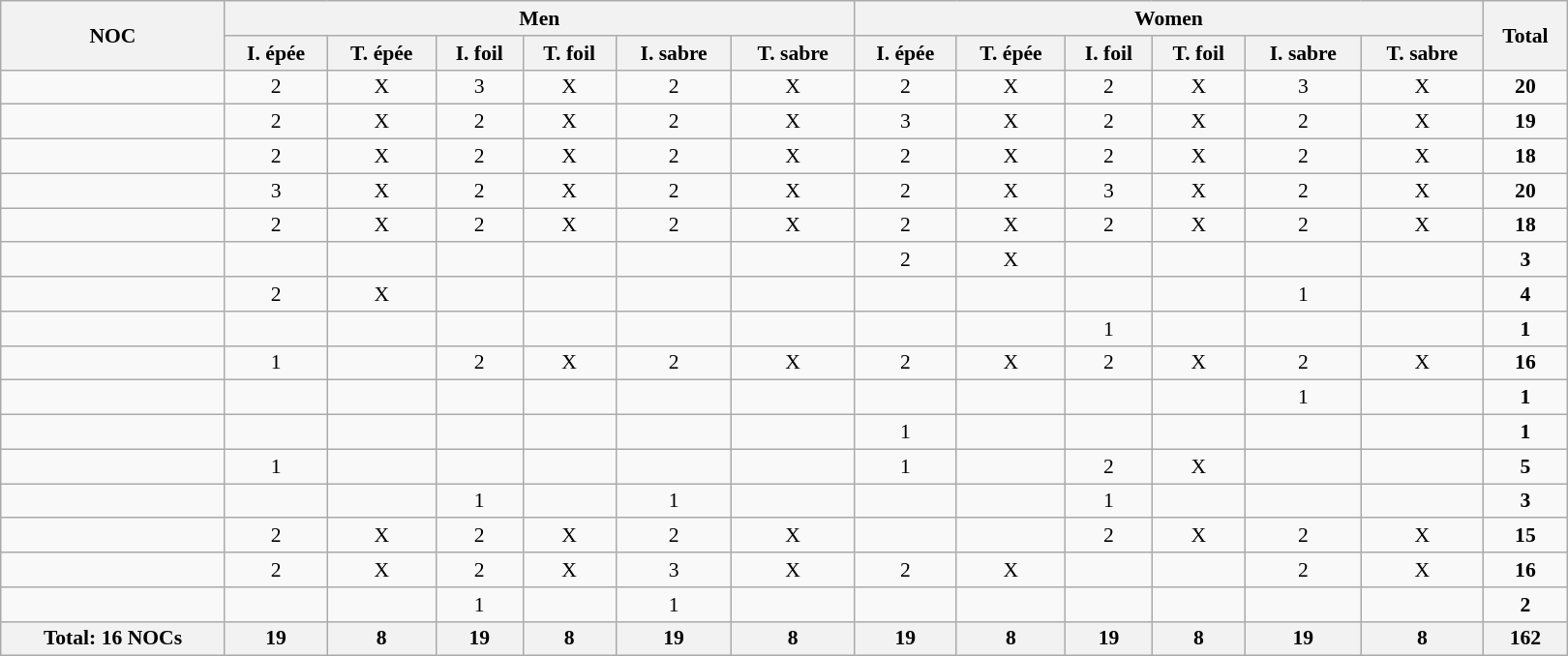<table class="wikitable sortable" width=1080 style="text-align:center; font-size:90%">
<tr>
<th rowspan="2" align="left">NOC</th>
<th colspan="6">Men</th>
<th colspan="6">Women</th>
<th rowspan="2">Total</th>
</tr>
<tr>
<th>I. épée</th>
<th>T. épée</th>
<th>I. foil</th>
<th>T. foil</th>
<th>I. sabre</th>
<th>T. sabre</th>
<th>I. épée</th>
<th>T. épée</th>
<th>I. foil</th>
<th>T. foil</th>
<th>I. sabre</th>
<th>T. sabre</th>
</tr>
<tr>
<td style="text-align:left;"></td>
<td>2</td>
<td>X</td>
<td>3</td>
<td>X</td>
<td>2</td>
<td>X</td>
<td>2</td>
<td>X</td>
<td>2</td>
<td>X</td>
<td>3</td>
<td>X</td>
<td><strong>20</strong></td>
</tr>
<tr>
<td style="text-align:left;"></td>
<td>2</td>
<td>X</td>
<td>2</td>
<td>X</td>
<td>2</td>
<td>X</td>
<td>3</td>
<td>X</td>
<td>2</td>
<td>X</td>
<td>2</td>
<td>X</td>
<td><strong>19</strong></td>
</tr>
<tr>
<td style="text-align:left;"></td>
<td>2</td>
<td>X</td>
<td>2</td>
<td>X</td>
<td>2</td>
<td>X</td>
<td>2</td>
<td>X</td>
<td>2</td>
<td>X</td>
<td>2</td>
<td>X</td>
<td><strong>18</strong></td>
</tr>
<tr>
<td style="text-align:left;"></td>
<td>3</td>
<td>X</td>
<td>2</td>
<td>X</td>
<td>2</td>
<td>X</td>
<td>2</td>
<td>X</td>
<td>3</td>
<td>X</td>
<td>2</td>
<td>X</td>
<td><strong>20</strong></td>
</tr>
<tr>
<td style="text-align:left;"></td>
<td>2</td>
<td>X</td>
<td>2</td>
<td>X</td>
<td>2</td>
<td>X</td>
<td>2</td>
<td>X</td>
<td>2</td>
<td>X</td>
<td>2</td>
<td>X</td>
<td><strong>18</strong></td>
</tr>
<tr>
<td style="text-align:left;"></td>
<td></td>
<td></td>
<td></td>
<td></td>
<td></td>
<td></td>
<td>2</td>
<td>X</td>
<td></td>
<td></td>
<td></td>
<td></td>
<td><strong>3</strong></td>
</tr>
<tr>
<td style="text-align:left;"></td>
<td>2</td>
<td>X</td>
<td></td>
<td></td>
<td></td>
<td></td>
<td></td>
<td></td>
<td></td>
<td></td>
<td>1</td>
<td></td>
<td><strong>4</strong></td>
</tr>
<tr>
<td style="text-align:left;"></td>
<td></td>
<td></td>
<td></td>
<td></td>
<td></td>
<td></td>
<td></td>
<td></td>
<td>1</td>
<td></td>
<td></td>
<td></td>
<td><strong>1</strong></td>
</tr>
<tr>
<td style="text-align:left;"></td>
<td>1</td>
<td></td>
<td>2</td>
<td>X</td>
<td>2</td>
<td>X</td>
<td>2</td>
<td>X</td>
<td>2</td>
<td>X</td>
<td>2</td>
<td>X</td>
<td><strong>16</strong></td>
</tr>
<tr>
<td style="text-align:left;"></td>
<td></td>
<td></td>
<td></td>
<td></td>
<td></td>
<td></td>
<td></td>
<td></td>
<td></td>
<td></td>
<td>1</td>
<td></td>
<td><strong>1</strong></td>
</tr>
<tr>
<td style="text-align:left;"></td>
<td></td>
<td></td>
<td></td>
<td></td>
<td></td>
<td></td>
<td>1</td>
<td></td>
<td></td>
<td></td>
<td></td>
<td></td>
<td><strong>1</strong></td>
</tr>
<tr>
<td style="text-align:left;"></td>
<td>1</td>
<td></td>
<td></td>
<td></td>
<td></td>
<td></td>
<td>1</td>
<td></td>
<td>2</td>
<td>X</td>
<td></td>
<td></td>
<td><strong>5</strong></td>
</tr>
<tr>
<td style="text-align:left;"></td>
<td></td>
<td></td>
<td>1</td>
<td></td>
<td>1</td>
<td></td>
<td></td>
<td></td>
<td>1</td>
<td></td>
<td></td>
<td></td>
<td><strong>3</strong></td>
</tr>
<tr>
<td style="text-align:left;"></td>
<td>2</td>
<td>X</td>
<td>2</td>
<td>X</td>
<td>2</td>
<td>X</td>
<td></td>
<td></td>
<td>2</td>
<td>X</td>
<td>2</td>
<td>X</td>
<td><strong>15</strong></td>
</tr>
<tr>
<td style="text-align:left;"></td>
<td>2</td>
<td>X</td>
<td>2</td>
<td>X</td>
<td>3</td>
<td>X</td>
<td>2</td>
<td>X</td>
<td></td>
<td></td>
<td>2</td>
<td>X</td>
<td><strong>16</strong></td>
</tr>
<tr>
<td style="text-align:left;"></td>
<td></td>
<td></td>
<td>1</td>
<td></td>
<td>1</td>
<td></td>
<td></td>
<td></td>
<td></td>
<td></td>
<td></td>
<td></td>
<td><strong>2</strong></td>
</tr>
<tr>
<th>Total: 16 NOCs</th>
<th>19</th>
<th>8</th>
<th>19</th>
<th>8</th>
<th>19</th>
<th>8</th>
<th>19</th>
<th>8</th>
<th>19</th>
<th>8</th>
<th>19</th>
<th>8</th>
<th>162</th>
</tr>
</table>
